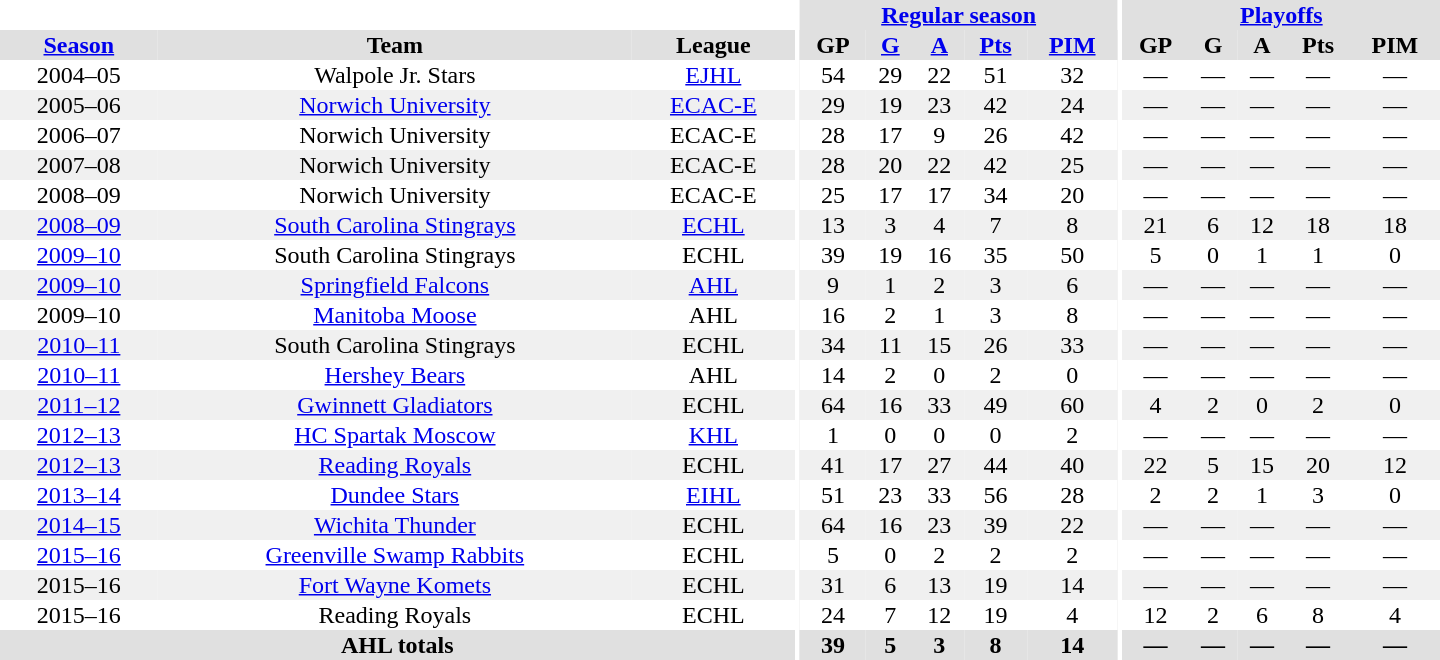<table border="0" cellpadding="1" cellspacing="0" style="text-align:center; width:60em">
<tr bgcolor="#e0e0e0">
<th colspan="3" bgcolor="#ffffff"></th>
<th rowspan="99" bgcolor="#ffffff"></th>
<th colspan="5"><a href='#'>Regular season</a></th>
<th rowspan="99" bgcolor="#ffffff"></th>
<th colspan="5"><a href='#'>Playoffs</a></th>
</tr>
<tr bgcolor="#e0e0e0">
<th><a href='#'>Season</a></th>
<th>Team</th>
<th>League</th>
<th>GP</th>
<th><a href='#'>G</a></th>
<th><a href='#'>A</a></th>
<th><a href='#'>Pts</a></th>
<th><a href='#'>PIM</a></th>
<th>GP</th>
<th>G</th>
<th>A</th>
<th>Pts</th>
<th>PIM</th>
</tr>
<tr>
<td>2004–05</td>
<td>Walpole Jr. Stars</td>
<td><a href='#'>EJHL</a></td>
<td>54</td>
<td>29</td>
<td>22</td>
<td>51</td>
<td>32</td>
<td>—</td>
<td>—</td>
<td>—</td>
<td>—</td>
<td>—</td>
</tr>
<tr bgcolor="#f0f0f0">
<td>2005–06</td>
<td><a href='#'>Norwich University</a></td>
<td><a href='#'>ECAC-E</a></td>
<td>29</td>
<td>19</td>
<td>23</td>
<td>42</td>
<td>24</td>
<td>—</td>
<td>—</td>
<td>—</td>
<td>—</td>
<td>—</td>
</tr>
<tr>
<td>2006–07</td>
<td>Norwich University</td>
<td>ECAC-E</td>
<td>28</td>
<td>17</td>
<td>9</td>
<td>26</td>
<td>42</td>
<td>—</td>
<td>—</td>
<td>—</td>
<td>—</td>
<td>—</td>
</tr>
<tr bgcolor="#f0f0f0">
<td>2007–08</td>
<td>Norwich University</td>
<td>ECAC-E</td>
<td>28</td>
<td>20</td>
<td>22</td>
<td>42</td>
<td>25</td>
<td>—</td>
<td>—</td>
<td>—</td>
<td>—</td>
<td>—</td>
</tr>
<tr>
<td>2008–09</td>
<td>Norwich University</td>
<td>ECAC-E</td>
<td>25</td>
<td>17</td>
<td>17</td>
<td>34</td>
<td>20</td>
<td>—</td>
<td>—</td>
<td>—</td>
<td>—</td>
<td>—</td>
</tr>
<tr bgcolor="#f0f0f0">
<td><a href='#'>2008–09</a></td>
<td><a href='#'>South Carolina Stingrays</a></td>
<td><a href='#'>ECHL</a></td>
<td>13</td>
<td>3</td>
<td>4</td>
<td>7</td>
<td>8</td>
<td>21</td>
<td>6</td>
<td>12</td>
<td>18</td>
<td>18</td>
</tr>
<tr>
<td><a href='#'>2009–10</a></td>
<td>South Carolina Stingrays</td>
<td>ECHL</td>
<td>39</td>
<td>19</td>
<td>16</td>
<td>35</td>
<td>50</td>
<td>5</td>
<td>0</td>
<td>1</td>
<td>1</td>
<td>0</td>
</tr>
<tr bgcolor="#f0f0f0">
<td><a href='#'>2009–10</a></td>
<td><a href='#'>Springfield Falcons</a></td>
<td><a href='#'>AHL</a></td>
<td>9</td>
<td>1</td>
<td>2</td>
<td>3</td>
<td>6</td>
<td>—</td>
<td>—</td>
<td>—</td>
<td>—</td>
<td>—</td>
</tr>
<tr>
<td>2009–10</td>
<td><a href='#'>Manitoba Moose</a></td>
<td>AHL</td>
<td>16</td>
<td>2</td>
<td>1</td>
<td>3</td>
<td>8</td>
<td>—</td>
<td>—</td>
<td>—</td>
<td>—</td>
<td>—</td>
</tr>
<tr bgcolor="#f0f0f0">
<td><a href='#'>2010–11</a></td>
<td>South Carolina Stingrays</td>
<td>ECHL</td>
<td>34</td>
<td>11</td>
<td>15</td>
<td>26</td>
<td>33</td>
<td>—</td>
<td>—</td>
<td>—</td>
<td>—</td>
<td>—</td>
</tr>
<tr>
<td><a href='#'>2010–11</a></td>
<td><a href='#'>Hershey Bears</a></td>
<td>AHL</td>
<td>14</td>
<td>2</td>
<td>0</td>
<td>2</td>
<td>0</td>
<td>—</td>
<td>—</td>
<td>—</td>
<td>—</td>
<td>—</td>
</tr>
<tr bgcolor="#f0f0f0">
<td><a href='#'>2011–12</a></td>
<td><a href='#'>Gwinnett Gladiators</a></td>
<td>ECHL</td>
<td>64</td>
<td>16</td>
<td>33</td>
<td>49</td>
<td>60</td>
<td>4</td>
<td>2</td>
<td>0</td>
<td>2</td>
<td>0</td>
</tr>
<tr>
<td><a href='#'>2012–13</a></td>
<td><a href='#'>HC Spartak Moscow</a></td>
<td><a href='#'>KHL</a></td>
<td>1</td>
<td>0</td>
<td>0</td>
<td>0</td>
<td>2</td>
<td>—</td>
<td>—</td>
<td>—</td>
<td>—</td>
<td>—</td>
</tr>
<tr bgcolor="#f0f0f0">
<td><a href='#'>2012–13</a></td>
<td><a href='#'>Reading Royals</a></td>
<td>ECHL</td>
<td>41</td>
<td>17</td>
<td>27</td>
<td>44</td>
<td>40</td>
<td>22</td>
<td>5</td>
<td>15</td>
<td>20</td>
<td>12</td>
</tr>
<tr>
<td><a href='#'>2013–14</a></td>
<td><a href='#'>Dundee Stars</a></td>
<td><a href='#'>EIHL</a></td>
<td>51</td>
<td>23</td>
<td>33</td>
<td>56</td>
<td>28</td>
<td>2</td>
<td>2</td>
<td>1</td>
<td>3</td>
<td>0</td>
</tr>
<tr bgcolor="#f0f0f0">
<td><a href='#'>2014–15</a></td>
<td><a href='#'>Wichita Thunder</a></td>
<td>ECHL</td>
<td>64</td>
<td>16</td>
<td>23</td>
<td>39</td>
<td>22</td>
<td>—</td>
<td>—</td>
<td>—</td>
<td>—</td>
<td>—</td>
</tr>
<tr>
<td><a href='#'>2015–16</a></td>
<td><a href='#'>Greenville Swamp Rabbits</a></td>
<td>ECHL</td>
<td>5</td>
<td>0</td>
<td>2</td>
<td>2</td>
<td>2</td>
<td>—</td>
<td>—</td>
<td>—</td>
<td>—</td>
<td>—</td>
</tr>
<tr bgcolor="#f0f0f0">
<td>2015–16</td>
<td><a href='#'>Fort Wayne Komets</a></td>
<td>ECHL</td>
<td>31</td>
<td>6</td>
<td>13</td>
<td>19</td>
<td>14</td>
<td>—</td>
<td>—</td>
<td>—</td>
<td>—</td>
<td>—</td>
</tr>
<tr>
<td>2015–16</td>
<td>Reading Royals</td>
<td>ECHL</td>
<td>24</td>
<td>7</td>
<td>12</td>
<td>19</td>
<td>4</td>
<td>12</td>
<td>2</td>
<td>6</td>
<td>8</td>
<td>4</td>
</tr>
<tr bgcolor="#e0e0e0">
<th colspan="3">AHL totals</th>
<th>39</th>
<th>5</th>
<th>3</th>
<th>8</th>
<th>14</th>
<th>—</th>
<th>—</th>
<th>—</th>
<th>—</th>
<th>—</th>
</tr>
</table>
